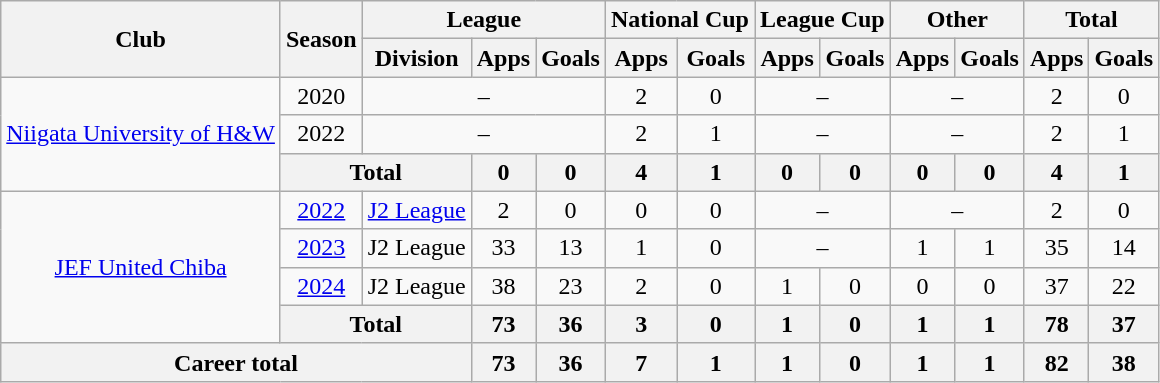<table class="wikitable" style="text-align:center">
<tr>
<th rowspan=2>Club</th>
<th rowspan=2>Season</th>
<th colspan=3>League</th>
<th colspan=2>National Cup</th>
<th colspan=2>League Cup</th>
<th colspan=2>Other</th>
<th colspan=2>Total</th>
</tr>
<tr>
<th>Division</th>
<th>Apps</th>
<th>Goals</th>
<th>Apps</th>
<th>Goals</th>
<th>Apps</th>
<th>Goals</th>
<th>Apps</th>
<th>Goals</th>
<th>Apps</th>
<th>Goals</th>
</tr>
<tr>
<td rowspan="3"><a href='#'>Niigata University of H&W</a></td>
<td>2020</td>
<td colspan="3">–</td>
<td>2</td>
<td>0</td>
<td colspan="2">–</td>
<td colspan="2">–</td>
<td>2</td>
<td>0</td>
</tr>
<tr>
<td>2022</td>
<td colspan="3">–</td>
<td>2</td>
<td>1</td>
<td colspan="2">–</td>
<td colspan="2">–</td>
<td>2</td>
<td>1</td>
</tr>
<tr>
<th colspan="2">Total</th>
<th>0</th>
<th>0</th>
<th>4</th>
<th>1</th>
<th>0</th>
<th>0</th>
<th>0</th>
<th>0</th>
<th>4</th>
<th>1</th>
</tr>
<tr>
<td rowspan="4"><a href='#'>JEF United Chiba</a></td>
<td><a href='#'>2022</a></td>
<td><a href='#'>J2 League</a></td>
<td>2</td>
<td>0</td>
<td>0</td>
<td>0</td>
<td colspan="2">–</td>
<td colspan="2">–</td>
<td>2</td>
<td>0</td>
</tr>
<tr>
<td><a href='#'>2023</a></td>
<td>J2 League</td>
<td>33</td>
<td>13</td>
<td>1</td>
<td>0</td>
<td colspan="2">–</td>
<td>1</td>
<td>1</td>
<td>35</td>
<td>14</td>
</tr>
<tr>
<td><a href='#'>2024</a></td>
<td>J2 League</td>
<td>38</td>
<td>23</td>
<td>2</td>
<td>0</td>
<td>1</td>
<td>0</td>
<td>0</td>
<td>0</td>
<td>37</td>
<td>22</td>
</tr>
<tr>
<th colspan="2">Total</th>
<th>73</th>
<th>36</th>
<th>3</th>
<th>0</th>
<th>1</th>
<th>0</th>
<th>1</th>
<th>1</th>
<th>78</th>
<th>37</th>
</tr>
<tr>
<th colspan=3>Career total</th>
<th>73</th>
<th>36</th>
<th>7</th>
<th>1</th>
<th>1</th>
<th>0</th>
<th>1</th>
<th>1</th>
<th>82</th>
<th>38</th>
</tr>
</table>
